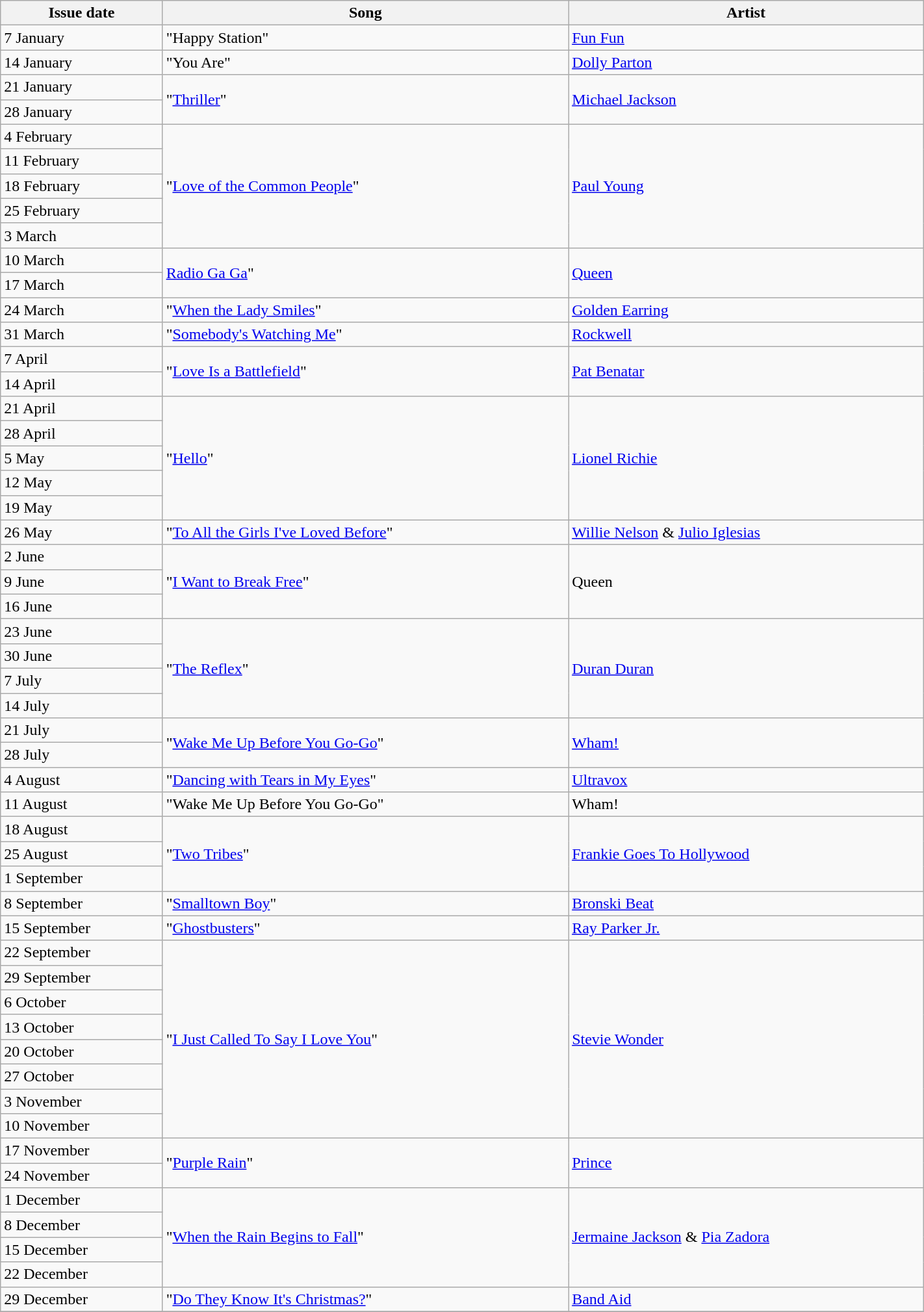<table width="75%" class=wikitable>
<tr>
<th>Issue date</th>
<th>Song</th>
<th>Artist</th>
</tr>
<tr>
<td>7 January</td>
<td>"Happy Station"</td>
<td><a href='#'>Fun Fun</a></td>
</tr>
<tr>
<td>14 January</td>
<td>"You Are"</td>
<td><a href='#'>Dolly Parton</a></td>
</tr>
<tr>
<td>21 January</td>
<td rowspan="2">"<a href='#'>Thriller</a>"</td>
<td rowspan="2"><a href='#'>Michael Jackson</a></td>
</tr>
<tr>
<td>28 January</td>
</tr>
<tr>
<td>4 February</td>
<td rowspan="5">"<a href='#'>Love of the Common People</a>"</td>
<td rowspan="5"><a href='#'>Paul Young</a></td>
</tr>
<tr>
<td>11 February</td>
</tr>
<tr>
<td>18 February</td>
</tr>
<tr>
<td>25 February</td>
</tr>
<tr>
<td>3 March</td>
</tr>
<tr>
<td>10 March</td>
<td rowspan="2"><a href='#'>Radio Ga Ga</a>"</td>
<td rowspan="2"><a href='#'>Queen</a></td>
</tr>
<tr>
<td>17 March</td>
</tr>
<tr>
<td>24 March</td>
<td>"<a href='#'>When the Lady Smiles</a>"</td>
<td><a href='#'>Golden Earring</a></td>
</tr>
<tr>
<td>31 March</td>
<td>"<a href='#'>Somebody's Watching Me</a>"</td>
<td><a href='#'>Rockwell</a></td>
</tr>
<tr>
<td>7 April</td>
<td rowspan="2">"<a href='#'>Love Is a Battlefield</a>"</td>
<td rowspan="2"><a href='#'>Pat Benatar</a></td>
</tr>
<tr>
<td>14 April</td>
</tr>
<tr>
<td>21 April</td>
<td rowspan="5">"<a href='#'>Hello</a>"</td>
<td rowspan="5"><a href='#'>Lionel Richie</a></td>
</tr>
<tr>
<td>28 April</td>
</tr>
<tr>
<td>5 May</td>
</tr>
<tr>
<td>12 May</td>
</tr>
<tr>
<td>19 May</td>
</tr>
<tr>
<td>26 May</td>
<td>"<a href='#'>To All the Girls I've Loved Before</a>"</td>
<td><a href='#'>Willie Nelson</a> & <a href='#'>Julio Iglesias</a></td>
</tr>
<tr>
<td>2 June</td>
<td rowspan="3">"<a href='#'>I Want to Break Free</a>"</td>
<td rowspan="3">Queen</td>
</tr>
<tr>
<td>9 June</td>
</tr>
<tr>
<td>16 June</td>
</tr>
<tr>
<td>23 June</td>
<td rowspan="4">"<a href='#'>The Reflex</a>"</td>
<td rowspan="4"><a href='#'>Duran Duran</a></td>
</tr>
<tr>
<td>30 June</td>
</tr>
<tr>
<td>7 July</td>
</tr>
<tr>
<td>14 July</td>
</tr>
<tr>
<td>21 July</td>
<td rowspan="2">"<a href='#'>Wake Me Up Before You Go-Go</a>"</td>
<td rowspan="2"><a href='#'>Wham!</a></td>
</tr>
<tr>
<td>28 July</td>
</tr>
<tr>
<td>4 August</td>
<td>"<a href='#'>Dancing with Tears in My Eyes</a>"</td>
<td><a href='#'>Ultravox</a></td>
</tr>
<tr>
<td>11 August</td>
<td>"Wake Me Up Before You Go-Go"</td>
<td>Wham!</td>
</tr>
<tr>
<td>18 August</td>
<td rowspan="3">"<a href='#'>Two Tribes</a>"</td>
<td rowspan="3"><a href='#'>Frankie Goes To Hollywood</a></td>
</tr>
<tr>
<td>25 August</td>
</tr>
<tr>
<td>1 September</td>
</tr>
<tr>
<td>8 September</td>
<td>"<a href='#'>Smalltown Boy</a>"</td>
<td><a href='#'>Bronski Beat</a></td>
</tr>
<tr>
<td>15 September</td>
<td>"<a href='#'>Ghostbusters</a>"</td>
<td><a href='#'>Ray Parker Jr.</a></td>
</tr>
<tr>
<td>22 September</td>
<td rowspan="8">"<a href='#'>I Just Called To Say I Love You</a>"</td>
<td rowspan="8"><a href='#'>Stevie Wonder</a></td>
</tr>
<tr>
<td>29 September</td>
</tr>
<tr>
<td>6 October</td>
</tr>
<tr>
<td>13 October</td>
</tr>
<tr>
<td>20 October</td>
</tr>
<tr>
<td>27 October</td>
</tr>
<tr>
<td>3 November</td>
</tr>
<tr>
<td>10 November</td>
</tr>
<tr>
<td>17 November</td>
<td rowspan="2">"<a href='#'>Purple Rain</a>"</td>
<td rowspan="2"><a href='#'>Prince</a></td>
</tr>
<tr>
<td>24 November</td>
</tr>
<tr>
<td>1 December</td>
<td rowspan="4">"<a href='#'>When the Rain Begins to Fall</a>"</td>
<td rowspan="4"><a href='#'>Jermaine Jackson</a> & <a href='#'>Pia Zadora</a></td>
</tr>
<tr>
<td>8 December</td>
</tr>
<tr>
<td>15 December</td>
</tr>
<tr>
<td>22 December</td>
</tr>
<tr>
<td>29 December</td>
<td>"<a href='#'>Do They Know It's Christmas?</a>"</td>
<td><a href='#'>Band Aid</a></td>
</tr>
<tr>
</tr>
</table>
